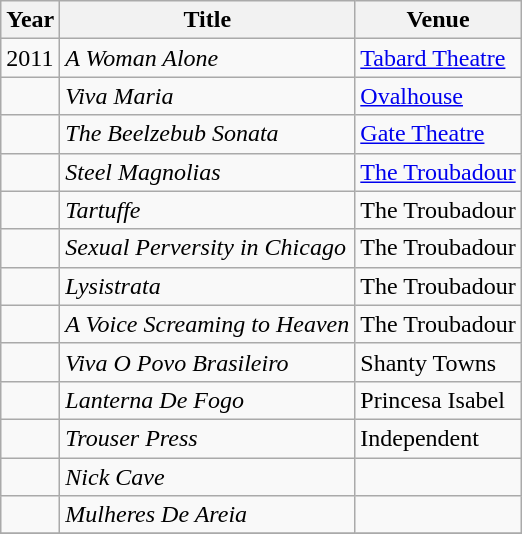<table class="wikitable">
<tr>
<th>Year</th>
<th>Title</th>
<th>Venue</th>
</tr>
<tr>
<td>2011</td>
<td><em>A Woman Alone</em></td>
<td><a href='#'>Tabard Theatre</a></td>
</tr>
<tr>
<td></td>
<td><em>Viva Maria</em></td>
<td><a href='#'>Ovalhouse</a></td>
</tr>
<tr>
<td></td>
<td><em>The Beelzebub Sonata </em></td>
<td><a href='#'>Gate Theatre</a></td>
</tr>
<tr>
<td></td>
<td><em>Steel Magnolias </em></td>
<td><a href='#'>The Troubadour</a></td>
</tr>
<tr>
<td></td>
<td><em>Tartuffe </em></td>
<td>The Troubadour</td>
</tr>
<tr>
<td></td>
<td><em>Sexual Perversity in Chicago</em></td>
<td>The Troubadour</td>
</tr>
<tr>
<td></td>
<td><em>Lysistrata </em></td>
<td>The Troubadour</td>
</tr>
<tr>
<td></td>
<td><em>A Voice Screaming to Heaven </em></td>
<td>The Troubadour</td>
</tr>
<tr>
<td></td>
<td><em>Viva O Povo Brasileiro </em></td>
<td>Shanty Towns</td>
</tr>
<tr>
<td></td>
<td><em>Lanterna De Fogo </em></td>
<td>Princesa Isabel</td>
</tr>
<tr>
<td></td>
<td><em>Trouser Press </em></td>
<td>Independent</td>
</tr>
<tr>
<td></td>
<td><em>Nick Cave </em></td>
<td></td>
</tr>
<tr>
<td></td>
<td><em>Mulheres De Areia </em></td>
<td></td>
</tr>
<tr>
</tr>
</table>
